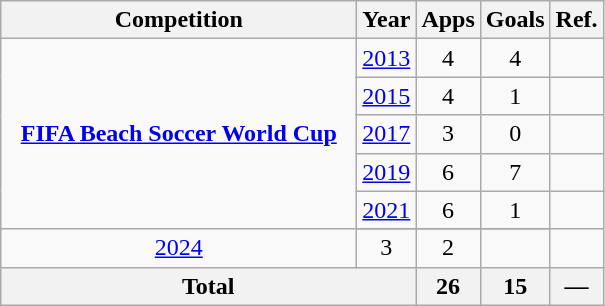<table class="wikitable" style="text-align:center;">
<tr>
<th>Competition</th>
<th>Year</th>
<th>Apps</th>
<th>Goals</th>
<th>Ref.</th>
</tr>
<tr>
<td rowspan="6" width=230><strong><a href='#'>FIFA Beach Soccer World Cup</a></strong></td>
<td> <a href='#'>2013</a></td>
<td>4</td>
<td>4</td>
<td></td>
</tr>
<tr>
<td> <a href='#'>2015</a></td>
<td>4</td>
<td>1</td>
<td></td>
</tr>
<tr>
<td> <a href='#'>2017</a></td>
<td>3</td>
<td>0</td>
<td></td>
</tr>
<tr>
<td> <a href='#'>2019</a></td>
<td>6</td>
<td>7</td>
<td></td>
</tr>
<tr>
<td> <a href='#'>2021</a></td>
<td>6</td>
<td>1</td>
<td></td>
</tr>
<tr>
</tr>
<tr>
<td> <a href='#'>2024</a></td>
<td>3</td>
<td>2</td>
<td></td>
</tr>
<tr>
<th colspan=2>Total</th>
<th>26</th>
<th>15</th>
<th>—</th>
</tr>
</table>
